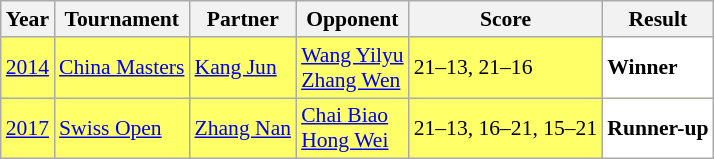<table class="sortable wikitable" style="font-size: 90%;">
<tr>
<th>Year</th>
<th>Tournament</th>
<th>Partner</th>
<th>Opponent</th>
<th>Score</th>
<th>Result</th>
</tr>
<tr style="background:#FFFF67">
<td align="center"><a href='#'>2014</a></td>
<td align="left"><a href='#'>China Masters</a></td>
<td align="left"> <a href='#'>Kang Jun</a></td>
<td align="left"> <a href='#'>Wang Yilyu</a><br> <a href='#'>Zhang Wen</a></td>
<td align="left">21–13, 21–16</td>
<td style="text-align:left; background:white"> <strong>Winner</strong></td>
</tr>
<tr style="background:#FFFF67">
<td align="center"><a href='#'>2017</a></td>
<td align="left"><a href='#'>Swiss Open</a></td>
<td align="left"> <a href='#'>Zhang Nan</a></td>
<td align="left"> <a href='#'>Chai Biao</a><br> <a href='#'>Hong Wei</a></td>
<td align="left">21–13, 16–21, 15–21</td>
<td style="text-align:left; background:white"> <strong>Runner-up</strong></td>
</tr>
</table>
